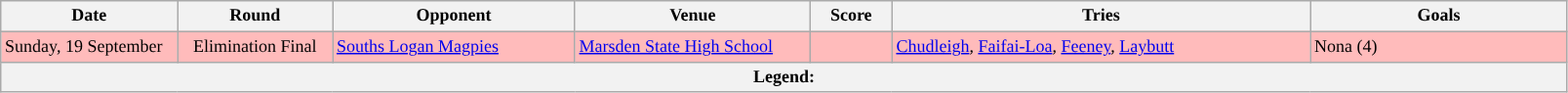<table class="wikitable" style="font-size:75%;">
<tr>
<th style="width:115px;">Date</th>
<th style="width:100px;">Round</th>
<th style="width:160px;">Opponent</th>
<th style="width:155px;">Venue</th>
<th style="width:50px;">Score</th>
<th style="width:280px;">Tries</th>
<th style="width:170px;">Goals</th>
</tr>
<tr style="background:#FFBBBB">
<td>Sunday, 19 September</td>
<td style="text-align:center;">Elimination Final</td>
<td> <a href='#'>Souths Logan Magpies</a></td>
<td><a href='#'>Marsden State High School</a></td>
<td style="text-align:center;"></td>
<td><a href='#'>Chudleigh</a>, <a href='#'>Faifai-Loa</a>, <a href='#'>Feeney</a>, <a href='#'>Laybutt</a></td>
<td>Nona (4)</td>
</tr>
<tr>
<th colspan="11"><strong>Legend</strong>:    </th>
</tr>
</table>
